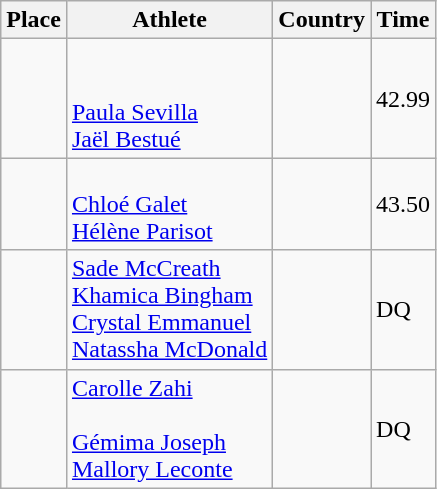<table class="wikitable">
<tr>
<th>Place</th>
<th>Athlete</th>
<th>Country</th>
<th>Time</th>
</tr>
<tr>
<td align=center></td>
<td><br><br><a href='#'>Paula Sevilla</a><br><a href='#'>Jaël Bestué</a></td>
<td></td>
<td>42.99</td>
</tr>
<tr>
<td align=center></td>
<td><br><a href='#'>Chloé Galet</a><br><a href='#'>Hélène Parisot</a><br></td>
<td></td>
<td>43.50</td>
</tr>
<tr>
<td align=center></td>
<td><a href='#'>Sade McCreath</a><br><a href='#'>Khamica Bingham</a><br><a href='#'>Crystal Emmanuel</a><br><a href='#'>Natassha McDonald</a></td>
<td></td>
<td>DQ</td>
</tr>
<tr>
<td align=center></td>
<td><a href='#'>Carolle Zahi</a><br><br><a href='#'>Gémima Joseph</a><br><a href='#'>Mallory Leconte</a></td>
<td></td>
<td>DQ</td>
</tr>
</table>
